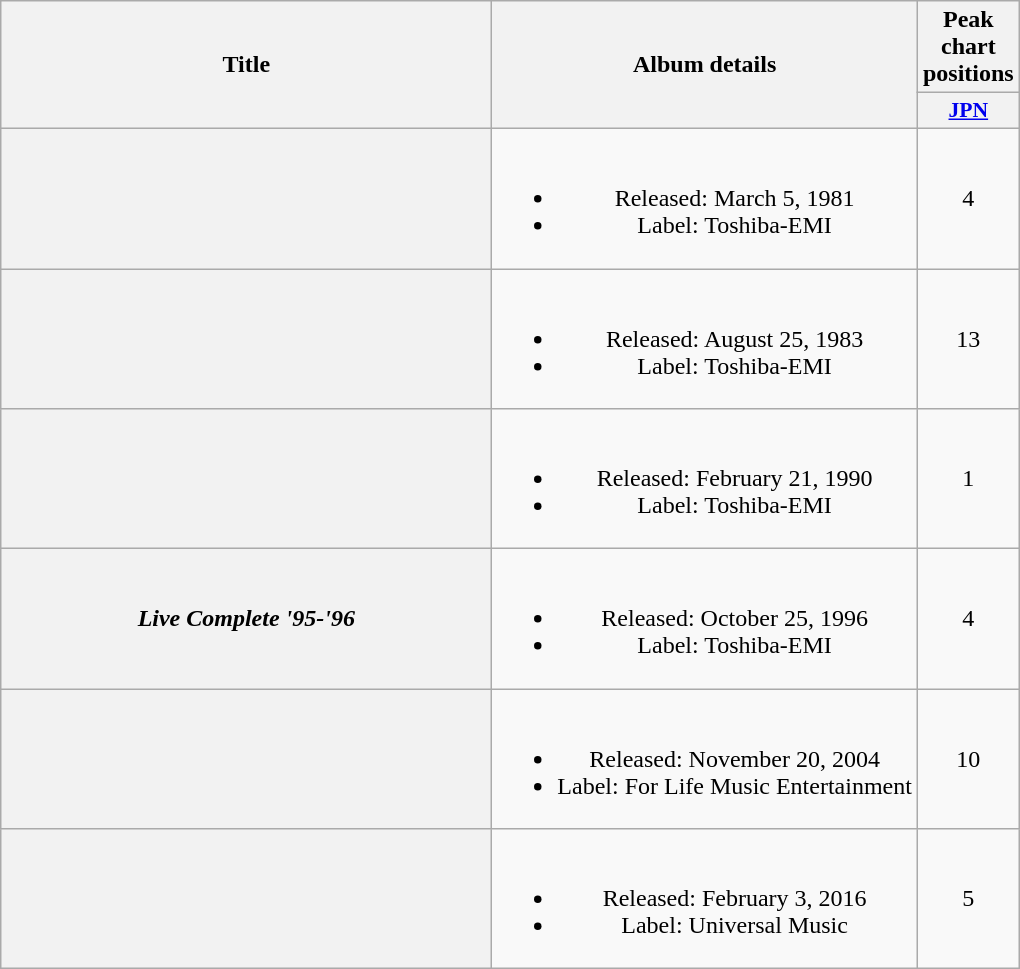<table class="wikitable plainrowheaders" style="text-align:center;">
<tr>
<th scope="col" rowspan="2" style="width:20em;">Title</th>
<th scope="col" rowspan="2">Album details</th>
<th scope="col">Peak chart positions</th>
</tr>
<tr>
<th scope="col" style="width:2.5em;font-size:90%;"><a href='#'>JPN</a><br></th>
</tr>
<tr>
<th scope="row"></th>
<td><br><ul><li>Released: March 5, 1981</li><li>Label: Toshiba-EMI</li></ul></td>
<td>4</td>
</tr>
<tr>
<th scope="row"></th>
<td><br><ul><li>Released: August 25, 1983</li><li>Label: Toshiba-EMI</li></ul></td>
<td>13</td>
</tr>
<tr>
<th scope="row"></th>
<td><br><ul><li>Released: February 21, 1990</li><li>Label: Toshiba-EMI</li></ul></td>
<td>1</td>
</tr>
<tr>
<th scope="row"><em>Live Complete '95-'96</em></th>
<td><br><ul><li>Released: October 25, 1996</li><li>Label: Toshiba-EMI</li></ul></td>
<td>4</td>
</tr>
<tr>
<th scope="row"></th>
<td><br><ul><li>Released: November 20, 2004</li><li>Label: For Life Music Entertainment</li></ul></td>
<td>10</td>
</tr>
<tr>
<th scope="row"></th>
<td><br><ul><li>Released: February 3, 2016</li><li>Label: Universal Music</li></ul></td>
<td>5</td>
</tr>
</table>
